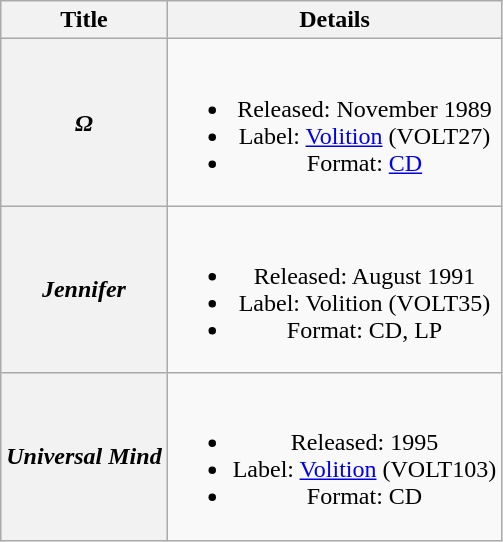<table class="wikitable plainrowheaders" style="text-align:center;">
<tr>
<th scope="col" rowspan="1">Title</th>
<th scope="col" rowspan="1">Details</th>
</tr>
<tr>
<th scope="row"><em>Ω</em> </th>
<td><br><ul><li>Released: November 1989</li><li>Label: <a href='#'>Volition</a> (VOLT27)</li><li>Format: <a href='#'>CD</a></li></ul></td>
</tr>
<tr>
<th scope="row"><em>Jennifer</em></th>
<td><br><ul><li>Released: August 1991</li><li>Label: Volition (VOLT35)</li><li>Format: CD, LP</li></ul></td>
</tr>
<tr>
<th scope="row"><em>Universal Mind</em></th>
<td><br><ul><li>Released: 1995</li><li>Label: <a href='#'>Volition</a> (VOLT103)</li><li>Format: CD</li></ul></td>
</tr>
</table>
